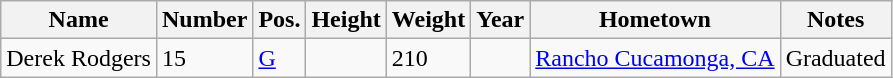<table class="wikitable sortable" border="1">
<tr>
<th>Name</th>
<th>Number</th>
<th>Pos.</th>
<th>Height</th>
<th>Weight</th>
<th>Year</th>
<th>Hometown</th>
<th class="unsortable">Notes</th>
</tr>
<tr>
<td>Derek Rodgers</td>
<td>15</td>
<td><a href='#'>G</a></td>
<td></td>
<td>210</td>
<td></td>
<td><a href='#'>Rancho Cucamonga, CA</a></td>
<td>Graduated</td>
</tr>
</table>
